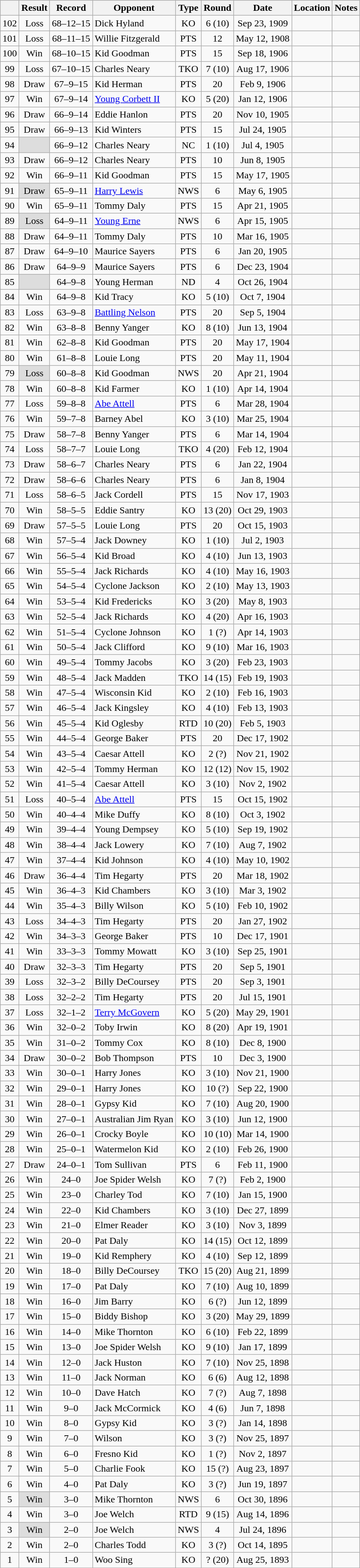<table class="wikitable mw-collapsible mw-collapsed" style="text-align:center">
<tr>
<th></th>
<th>Result</th>
<th>Record</th>
<th>Opponent</th>
<th>Type</th>
<th>Round</th>
<th>Date</th>
<th>Location</th>
<th>Notes</th>
</tr>
<tr>
<td>102</td>
<td>Loss</td>
<td>68–12–15 </td>
<td style="text-align:left;">Dick Hyland</td>
<td>KO</td>
<td>6 (10)</td>
<td>Sep 23, 1909</td>
<td style="text-align:left;"></td>
<td></td>
</tr>
<tr>
<td>101</td>
<td>Loss</td>
<td>68–11–15 </td>
<td style="text-align:left;">Willie Fitzgerald</td>
<td>PTS</td>
<td>12</td>
<td>May 12, 1908</td>
<td style="text-align:left;"></td>
<td></td>
</tr>
<tr>
<td>100</td>
<td>Win</td>
<td>68–10–15 </td>
<td style="text-align:left;">Kid Goodman</td>
<td>PTS</td>
<td>15</td>
<td>Sep 18, 1906</td>
<td style="text-align:left;"></td>
<td></td>
</tr>
<tr>
<td>99</td>
<td>Loss</td>
<td>67–10–15 </td>
<td style="text-align:left;">Charles Neary</td>
<td>TKO</td>
<td>7 (10)</td>
<td>Aug 17, 1906</td>
<td style="text-align:left;"></td>
<td></td>
</tr>
<tr>
<td>98</td>
<td>Draw</td>
<td>67–9–15 </td>
<td style="text-align:left;">Kid Herman</td>
<td>PTS</td>
<td>20</td>
<td>Feb 9, 1906</td>
<td style="text-align:left;"></td>
<td></td>
</tr>
<tr>
<td>97</td>
<td>Win</td>
<td>67–9–14 </td>
<td style="text-align:left;"><a href='#'>Young Corbett II</a></td>
<td>KO</td>
<td>5 (20)</td>
<td>Jan 12, 1906</td>
<td style="text-align:left;"></td>
<td></td>
</tr>
<tr>
<td>96</td>
<td>Draw</td>
<td>66–9–14 </td>
<td style="text-align:left;">Eddie Hanlon</td>
<td>PTS</td>
<td>20</td>
<td>Nov 10, 1905</td>
<td style="text-align:left;"></td>
<td></td>
</tr>
<tr>
<td>95</td>
<td>Draw</td>
<td>66–9–13 </td>
<td style="text-align:left;">Kid Winters</td>
<td>PTS</td>
<td>15</td>
<td>Jul 24, 1905</td>
<td style="text-align:left;"></td>
<td></td>
</tr>
<tr>
<td>94</td>
<td style="background:#DDD"></td>
<td>66–9–12 </td>
<td style="text-align:left;">Charles Neary</td>
<td>NC</td>
<td>1 (10)</td>
<td>Jul 4, 1905</td>
<td style="text-align:left;"></td>
<td></td>
</tr>
<tr>
<td>93</td>
<td>Draw</td>
<td>66–9–12 </td>
<td style="text-align:left;">Charles Neary</td>
<td>PTS</td>
<td>10</td>
<td>Jun 8, 1905</td>
<td style="text-align:left;"></td>
<td></td>
</tr>
<tr>
<td>92</td>
<td>Win</td>
<td>66–9–11 </td>
<td style="text-align:left;">Kid Goodman</td>
<td>PTS</td>
<td>15</td>
<td>May 17, 1905</td>
<td style="text-align:left;"></td>
<td></td>
</tr>
<tr>
<td>91</td>
<td style="background:#DDD">Draw</td>
<td>65–9–11 </td>
<td style="text-align:left;"><a href='#'>Harry Lewis</a></td>
<td>NWS</td>
<td>6</td>
<td>May 6, 1905</td>
<td style="text-align:left;"></td>
<td></td>
</tr>
<tr>
<td>90</td>
<td>Win</td>
<td>65–9–11 </td>
<td style="text-align:left;">Tommy Daly</td>
<td>PTS</td>
<td>15</td>
<td>Apr 21, 1905</td>
<td style="text-align:left;"></td>
<td></td>
</tr>
<tr>
<td>89</td>
<td style="background:#DDD">Loss</td>
<td>64–9–11 </td>
<td style="text-align:left;"><a href='#'>Young Erne</a></td>
<td>NWS</td>
<td>6</td>
<td>Apr 15, 1905</td>
<td style="text-align:left;"></td>
<td></td>
</tr>
<tr>
<td>88</td>
<td>Draw</td>
<td>64–9–11 </td>
<td style="text-align:left;">Tommy Daly</td>
<td>PTS</td>
<td>10</td>
<td>Mar 16, 1905</td>
<td style="text-align:left;"></td>
<td></td>
</tr>
<tr>
<td>87</td>
<td>Draw</td>
<td>64–9–10 </td>
<td style="text-align:left;">Maurice Sayers</td>
<td>PTS</td>
<td>6</td>
<td>Jan 20, 1905</td>
<td style="text-align:left;"></td>
<td></td>
</tr>
<tr>
<td>86</td>
<td>Draw</td>
<td>64–9–9 </td>
<td style="text-align:left;">Maurice Sayers</td>
<td>PTS</td>
<td>6</td>
<td>Dec 23, 1904</td>
<td style="text-align:left;"></td>
<td></td>
</tr>
<tr>
<td>85</td>
<td style="background:#DDD"></td>
<td>64–9–8 </td>
<td style="text-align:left;">Young Herman</td>
<td>ND</td>
<td>4</td>
<td>Oct 26, 1904</td>
<td style="text-align:left;"></td>
<td></td>
</tr>
<tr>
<td>84</td>
<td>Win</td>
<td>64–9–8 </td>
<td style="text-align:left;">Kid Tracy</td>
<td>KO</td>
<td>5 (10)</td>
<td>Oct 7, 1904</td>
<td style="text-align:left;"></td>
<td></td>
</tr>
<tr>
<td>83</td>
<td>Loss</td>
<td>63–9–8 </td>
<td style="text-align:left;"><a href='#'>Battling Nelson</a></td>
<td>PTS</td>
<td>20</td>
<td>Sep 5, 1904</td>
<td style="text-align:left;"></td>
<td></td>
</tr>
<tr>
<td>82</td>
<td>Win</td>
<td>63–8–8 </td>
<td style="text-align:left;">Benny Yanger</td>
<td>KO</td>
<td>8 (10)</td>
<td>Jun 13, 1904</td>
<td style="text-align:left;"></td>
<td></td>
</tr>
<tr>
<td>81</td>
<td>Win</td>
<td>62–8–8 </td>
<td style="text-align:left;">Kid Goodman</td>
<td>PTS</td>
<td>20</td>
<td>May 17, 1904</td>
<td style="text-align:left;"></td>
<td></td>
</tr>
<tr>
<td>80</td>
<td>Win</td>
<td>61–8–8 </td>
<td style="text-align:left;">Louie Long</td>
<td>PTS</td>
<td>20</td>
<td>May 11, 1904</td>
<td style="text-align:left;"></td>
<td></td>
</tr>
<tr>
<td>79</td>
<td style="background:#DDD">Loss</td>
<td>60–8–8 </td>
<td style="text-align:left;">Kid Goodman</td>
<td>NWS</td>
<td>20</td>
<td>Apr 21, 1904</td>
<td style="text-align:left;"></td>
<td></td>
</tr>
<tr>
<td>78</td>
<td>Win</td>
<td>60–8–8 </td>
<td style="text-align:left;">Kid Farmer</td>
<td>KO</td>
<td>1 (10)</td>
<td>Apr 14, 1904</td>
<td style="text-align:left;"></td>
<td></td>
</tr>
<tr>
<td>77</td>
<td>Loss</td>
<td>59–8–8 </td>
<td style="text-align:left;"><a href='#'>Abe Attell</a></td>
<td>PTS</td>
<td>6</td>
<td>Mar 28, 1904</td>
<td style="text-align:left;"></td>
<td></td>
</tr>
<tr>
<td>76</td>
<td>Win</td>
<td>59–7–8 </td>
<td style="text-align:left;">Barney Abel</td>
<td>KO</td>
<td>3 (10)</td>
<td>Mar 25, 1904</td>
<td style="text-align:left;"></td>
<td></td>
</tr>
<tr>
<td>75</td>
<td>Draw</td>
<td>58–7–8 </td>
<td style="text-align:left;">Benny Yanger</td>
<td>PTS</td>
<td>6</td>
<td>Mar 14, 1904</td>
<td style="text-align:left;"></td>
<td></td>
</tr>
<tr>
<td>74</td>
<td>Loss</td>
<td>58–7–7 </td>
<td style="text-align:left;">Louie Long</td>
<td>TKO</td>
<td>4 (20)</td>
<td>Feb 12, 1904</td>
<td style="text-align:left;"></td>
<td></td>
</tr>
<tr>
<td>73</td>
<td>Draw</td>
<td>58–6–7 </td>
<td style="text-align:left;">Charles Neary</td>
<td>PTS</td>
<td>6</td>
<td>Jan 22, 1904</td>
<td style="text-align:left;"></td>
<td></td>
</tr>
<tr>
<td>72</td>
<td>Draw</td>
<td>58–6–6 </td>
<td style="text-align:left;">Charles Neary</td>
<td>PTS</td>
<td>6</td>
<td>Jan 8, 1904</td>
<td style="text-align:left;"></td>
<td></td>
</tr>
<tr>
<td>71</td>
<td>Loss</td>
<td>58–6–5 </td>
<td style="text-align:left;">Jack Cordell</td>
<td>PTS</td>
<td>15</td>
<td>Nov 17, 1903</td>
<td style="text-align:left;"></td>
<td></td>
</tr>
<tr>
<td>70</td>
<td>Win</td>
<td>58–5–5 </td>
<td style="text-align:left;">Eddie Santry</td>
<td>KO</td>
<td>13 (20)</td>
<td>Oct 29, 1903</td>
<td style="text-align:left;"></td>
<td></td>
</tr>
<tr>
<td>69</td>
<td>Draw</td>
<td>57–5–5 </td>
<td style="text-align:left;">Louie Long</td>
<td>PTS</td>
<td>20</td>
<td>Oct 15, 1903</td>
<td style="text-align:left;"></td>
<td></td>
</tr>
<tr>
<td>68</td>
<td>Win</td>
<td>57–5–4 </td>
<td style="text-align:left;">Jack Downey</td>
<td>KO</td>
<td>1 (10)</td>
<td>Jul 2, 1903</td>
<td style="text-align:left;"></td>
<td></td>
</tr>
<tr>
<td>67</td>
<td>Win</td>
<td>56–5–4 </td>
<td style="text-align:left;">Kid Broad</td>
<td>KO</td>
<td>4 (10)</td>
<td>Jun 13, 1903</td>
<td style="text-align:left;"></td>
<td></td>
</tr>
<tr>
<td>66</td>
<td>Win</td>
<td>55–5–4 </td>
<td style="text-align:left;">Jack Richards</td>
<td>KO</td>
<td>4 (10)</td>
<td>May 16, 1903</td>
<td style="text-align:left;"></td>
<td></td>
</tr>
<tr>
<td>65</td>
<td>Win</td>
<td>54–5–4 </td>
<td style="text-align:left;">Cyclone Jackson</td>
<td>KO</td>
<td>2 (10)</td>
<td>May 13, 1903</td>
<td style="text-align:left;"></td>
<td></td>
</tr>
<tr>
<td>64</td>
<td>Win</td>
<td>53–5–4 </td>
<td style="text-align:left;">Kid Fredericks</td>
<td>KO</td>
<td>3 (20)</td>
<td>May 8, 1903</td>
<td style="text-align:left;"></td>
<td></td>
</tr>
<tr>
<td>63</td>
<td>Win</td>
<td>52–5–4 </td>
<td style="text-align:left;">Jack Richards</td>
<td>KO</td>
<td>4 (20)</td>
<td>Apr 16, 1903</td>
<td style="text-align:left;"></td>
<td></td>
</tr>
<tr>
<td>62</td>
<td>Win</td>
<td>51–5–4 </td>
<td style="text-align:left;">Cyclone Johnson</td>
<td>KO</td>
<td>1 (?)</td>
<td>Apr 14, 1903</td>
<td style="text-align:left;"></td>
<td></td>
</tr>
<tr>
<td>61</td>
<td>Win</td>
<td>50–5–4 </td>
<td style="text-align:left;">Jack Clifford</td>
<td>KO</td>
<td>9 (10)</td>
<td>Mar 16, 1903</td>
<td style="text-align:left;"></td>
<td></td>
</tr>
<tr>
<td>60</td>
<td>Win</td>
<td>49–5–4 </td>
<td style="text-align:left;">Tommy Jacobs</td>
<td>KO</td>
<td>3 (20)</td>
<td>Feb 23, 1903</td>
<td style="text-align:left;"></td>
<td></td>
</tr>
<tr>
<td>59</td>
<td>Win</td>
<td>48–5–4 </td>
<td style="text-align:left;">Jack Madden</td>
<td>TKO</td>
<td>14 (15)</td>
<td>Feb 19, 1903</td>
<td style="text-align:left;"></td>
<td></td>
</tr>
<tr>
<td>58</td>
<td>Win</td>
<td>47–5–4 </td>
<td style="text-align:left;">Wisconsin Kid</td>
<td>KO</td>
<td>2 (10)</td>
<td>Feb 16, 1903</td>
<td style="text-align:left;"></td>
<td></td>
</tr>
<tr>
<td>57</td>
<td>Win</td>
<td>46–5–4 </td>
<td style="text-align:left;">Jack Kingsley</td>
<td>KO</td>
<td>4 (10)</td>
<td>Feb 13, 1903</td>
<td style="text-align:left;"></td>
<td></td>
</tr>
<tr>
<td>56</td>
<td>Win</td>
<td>45–5–4 </td>
<td style="text-align:left;">Kid Oglesby</td>
<td>RTD</td>
<td>10 (20)</td>
<td>Feb 5, 1903</td>
<td style="text-align:left;"></td>
<td></td>
</tr>
<tr>
<td>55</td>
<td>Win</td>
<td>44–5–4 </td>
<td style="text-align:left;">George Baker</td>
<td>PTS</td>
<td>20</td>
<td>Dec 17, 1902</td>
<td style="text-align:left;"></td>
<td></td>
</tr>
<tr>
<td>54</td>
<td>Win</td>
<td>43–5–4 </td>
<td style="text-align:left;">Caesar Attell</td>
<td>KO</td>
<td>2 (?)</td>
<td>Nov 21, 1902</td>
<td style="text-align:left;"></td>
<td></td>
</tr>
<tr>
<td>53</td>
<td>Win</td>
<td>42–5–4 </td>
<td style="text-align:left;">Tommy Herman</td>
<td>KO</td>
<td>12 (12)</td>
<td>Nov 15, 1902</td>
<td style="text-align:left;"></td>
<td></td>
</tr>
<tr>
<td>52</td>
<td>Win</td>
<td>41–5–4 </td>
<td style="text-align:left;">Caesar Attell</td>
<td>KO</td>
<td>3 (10)</td>
<td>Nov 2, 1902</td>
<td style="text-align:left;"></td>
<td></td>
</tr>
<tr>
<td>51</td>
<td>Loss</td>
<td>40–5–4 </td>
<td style="text-align:left;"><a href='#'>Abe Attell</a></td>
<td>PTS</td>
<td>15</td>
<td>Oct 15, 1902</td>
<td style="text-align:left;"></td>
<td></td>
</tr>
<tr>
<td>50</td>
<td>Win</td>
<td>40–4–4 </td>
<td style="text-align:left;">Mike Duffy</td>
<td>KO</td>
<td>8 (10)</td>
<td>Oct 3, 1902</td>
<td style="text-align:left;"></td>
<td></td>
</tr>
<tr>
<td>49</td>
<td>Win</td>
<td>39–4–4 </td>
<td style="text-align:left;">Young Dempsey</td>
<td>KO</td>
<td>5 (10)</td>
<td>Sep 19, 1902</td>
<td style="text-align:left;"></td>
<td></td>
</tr>
<tr>
<td>48</td>
<td>Win</td>
<td>38–4–4 </td>
<td style="text-align:left;">Jack Lowery</td>
<td>KO</td>
<td>7 (10)</td>
<td>Aug 7, 1902</td>
<td style="text-align:left;"></td>
<td></td>
</tr>
<tr>
<td>47</td>
<td>Win</td>
<td>37–4–4 </td>
<td style="text-align:left;">Kid Johnson</td>
<td>KO</td>
<td>4 (10)</td>
<td>May 10, 1902</td>
<td style="text-align:left;"></td>
<td></td>
</tr>
<tr>
<td>46</td>
<td>Draw</td>
<td>36–4–4 </td>
<td style="text-align:left;">Tim Hegarty</td>
<td>PTS</td>
<td>20</td>
<td>Mar 18, 1902</td>
<td style="text-align:left;"></td>
<td></td>
</tr>
<tr>
<td>45</td>
<td>Win</td>
<td>36–4–3 </td>
<td style="text-align:left;">Kid Chambers</td>
<td>KO</td>
<td>3 (10)</td>
<td>Mar 3, 1902</td>
<td style="text-align:left;"></td>
<td></td>
</tr>
<tr>
<td>44</td>
<td>Win</td>
<td>35–4–3 </td>
<td style="text-align:left;">Billy Wilson</td>
<td>KO</td>
<td>5 (10)</td>
<td>Feb 10, 1902</td>
<td style="text-align:left;"></td>
<td></td>
</tr>
<tr>
<td>43</td>
<td>Loss</td>
<td>34–4–3 </td>
<td style="text-align:left;">Tim Hegarty</td>
<td>PTS</td>
<td>20</td>
<td>Jan 27, 1902</td>
<td style="text-align:left;"></td>
<td></td>
</tr>
<tr>
<td>42</td>
<td>Win</td>
<td>34–3–3 </td>
<td style="text-align:left;">George Baker</td>
<td>PTS</td>
<td>10</td>
<td>Dec 17, 1901</td>
<td style="text-align:left;"></td>
<td></td>
</tr>
<tr>
<td>41</td>
<td>Win</td>
<td>33–3–3 </td>
<td style="text-align:left;">Tommy Mowatt</td>
<td>KO</td>
<td>3 (10)</td>
<td>Sep 25, 1901</td>
<td style="text-align:left;"></td>
<td></td>
</tr>
<tr>
<td>40</td>
<td>Draw</td>
<td>32–3–3 </td>
<td style="text-align:left;">Tim Hegarty</td>
<td>PTS</td>
<td>20</td>
<td>Sep 5, 1901</td>
<td style="text-align:left;"></td>
<td></td>
</tr>
<tr>
<td>39</td>
<td>Loss</td>
<td>32–3–2 </td>
<td style="text-align:left;">Billy DeCoursey</td>
<td>PTS</td>
<td>20</td>
<td>Sep 3, 1901</td>
<td style="text-align:left;"></td>
<td></td>
</tr>
<tr>
<td>38</td>
<td>Loss</td>
<td>32–2–2 </td>
<td style="text-align:left;">Tim Hegarty</td>
<td>PTS</td>
<td>20</td>
<td>Jul 15, 1901</td>
<td style="text-align:left;"></td>
<td></td>
</tr>
<tr>
<td>37</td>
<td>Loss</td>
<td>32–1–2 </td>
<td style="text-align:left;"><a href='#'>Terry McGovern</a></td>
<td>KO</td>
<td>5 (20)</td>
<td>May 29, 1901</td>
<td style="text-align:left;"></td>
<td style="text-align:left;"></td>
</tr>
<tr>
<td>36</td>
<td>Win</td>
<td>32–0–2 </td>
<td style="text-align:left;">Toby Irwin</td>
<td>KO</td>
<td>8 (20)</td>
<td>Apr 19, 1901</td>
<td style="text-align:left;"></td>
<td></td>
</tr>
<tr>
<td>35</td>
<td>Win</td>
<td>31–0–2 </td>
<td style="text-align:left;">Tommy Cox</td>
<td>KO</td>
<td>8 (10)</td>
<td>Dec 8, 1900</td>
<td style="text-align:left;"></td>
<td></td>
</tr>
<tr>
<td>34</td>
<td>Draw</td>
<td>30–0–2 </td>
<td style="text-align:left;">Bob Thompson</td>
<td>PTS</td>
<td>10</td>
<td>Dec 3, 1900</td>
<td style="text-align:left;"></td>
<td></td>
</tr>
<tr>
<td>33</td>
<td>Win</td>
<td>30–0–1 </td>
<td style="text-align:left;">Harry Jones</td>
<td>KO</td>
<td>3 (10)</td>
<td>Nov 21, 1900</td>
<td style="text-align:left;"></td>
<td></td>
</tr>
<tr>
<td>32</td>
<td>Win</td>
<td>29–0–1 </td>
<td style="text-align:left;">Harry Jones</td>
<td>KO</td>
<td>10 (?)</td>
<td>Sep 22, 1900</td>
<td style="text-align:left;"></td>
<td></td>
</tr>
<tr>
<td>31</td>
<td>Win</td>
<td>28–0–1 </td>
<td style="text-align:left;">Gypsy Kid</td>
<td>KO</td>
<td>7 (10)</td>
<td>Aug 20, 1900</td>
<td style="text-align:left;"></td>
<td></td>
</tr>
<tr>
<td>30</td>
<td>Win</td>
<td>27–0–1 </td>
<td style="text-align:left;">Australian Jim Ryan</td>
<td>KO</td>
<td>3 (10)</td>
<td>Jun 12, 1900</td>
<td style="text-align:left;"></td>
<td></td>
</tr>
<tr>
<td>29</td>
<td>Win</td>
<td>26–0–1 </td>
<td style="text-align:left;">Crocky Boyle</td>
<td>KO</td>
<td>10 (10)</td>
<td>Mar 14, 1900</td>
<td style="text-align:left;"></td>
<td></td>
</tr>
<tr>
<td>28</td>
<td>Win</td>
<td>25–0–1 </td>
<td style="text-align:left;">Watermelon Kid</td>
<td>KO</td>
<td>2 (10)</td>
<td>Feb 26, 1900</td>
<td style="text-align:left;"></td>
<td></td>
</tr>
<tr>
<td>27</td>
<td>Draw</td>
<td>24–0–1 </td>
<td style="text-align:left;">Tom Sullivan</td>
<td>PTS</td>
<td>6</td>
<td>Feb 11, 1900</td>
<td style="text-align:left;"></td>
<td></td>
</tr>
<tr>
<td>26</td>
<td>Win</td>
<td>24–0 </td>
<td style="text-align:left;">Joe Spider Welsh</td>
<td>KO</td>
<td>7 (?)</td>
<td>Feb 2, 1900</td>
<td style="text-align:left;"></td>
<td></td>
</tr>
<tr>
<td>25</td>
<td>Win</td>
<td>23–0 </td>
<td style="text-align:left;">Charley Tod</td>
<td>KO</td>
<td>7 (10)</td>
<td>Jan 15, 1900</td>
<td style="text-align:left;"></td>
<td></td>
</tr>
<tr>
<td>24</td>
<td>Win</td>
<td>22–0 </td>
<td style="text-align:left;">Kid Chambers</td>
<td>KO</td>
<td>3 (10)</td>
<td>Dec 27, 1899</td>
<td style="text-align:left;"></td>
<td></td>
</tr>
<tr>
<td>23</td>
<td>Win</td>
<td>21–0 </td>
<td style="text-align:left;">Elmer Reader</td>
<td>KO</td>
<td>3 (10)</td>
<td>Nov 3, 1899</td>
<td style="text-align:left;"></td>
<td></td>
</tr>
<tr>
<td>22</td>
<td>Win</td>
<td>20–0 </td>
<td style="text-align:left;">Pat Daly</td>
<td>KO</td>
<td>14 (15)</td>
<td>Oct 12, 1899</td>
<td style="text-align:left;"></td>
<td></td>
</tr>
<tr>
<td>21</td>
<td>Win</td>
<td>19–0 </td>
<td style="text-align:left;">Kid Remphery</td>
<td>KO</td>
<td>4 (10)</td>
<td>Sep 12, 1899</td>
<td style="text-align:left;"></td>
<td></td>
</tr>
<tr>
<td>20</td>
<td>Win</td>
<td>18–0 </td>
<td style="text-align:left;">Billy DeCoursey</td>
<td>TKO</td>
<td>15 (20)</td>
<td>Aug 21, 1899</td>
<td style="text-align:left;"></td>
<td></td>
</tr>
<tr>
<td>19</td>
<td>Win</td>
<td>17–0 </td>
<td style="text-align:left;">Pat Daly</td>
<td>KO</td>
<td>7 (10)</td>
<td>Aug 10, 1899</td>
<td style="text-align:left;"></td>
<td></td>
</tr>
<tr>
<td>18</td>
<td>Win</td>
<td>16–0 </td>
<td style="text-align:left;">Jim Barry</td>
<td>KO</td>
<td>6 (?)</td>
<td>Jun 12, 1899</td>
<td style="text-align:left;"></td>
<td></td>
</tr>
<tr>
<td>17</td>
<td>Win</td>
<td>15–0 </td>
<td style="text-align:left;">Biddy Bishop</td>
<td>KO</td>
<td>3 (20)</td>
<td>May 29, 1899</td>
<td style="text-align:left;"></td>
<td></td>
</tr>
<tr>
<td>16</td>
<td>Win</td>
<td>14–0 </td>
<td style="text-align:left;">Mike Thornton</td>
<td>KO</td>
<td>6 (10)</td>
<td>Feb 22, 1899</td>
<td style="text-align:left;"></td>
<td></td>
</tr>
<tr>
<td>15</td>
<td>Win</td>
<td>13–0 </td>
<td style="text-align:left;">Joe Spider Welsh</td>
<td>KO</td>
<td>9 (10)</td>
<td>Jan 17, 1899</td>
<td style="text-align:left;"></td>
<td></td>
</tr>
<tr>
<td>14</td>
<td>Win</td>
<td>12–0 </td>
<td style="text-align:left;">Jack Huston</td>
<td>KO</td>
<td>7 (10)</td>
<td>Nov 25, 1898</td>
<td style="text-align:left;"></td>
<td></td>
</tr>
<tr>
<td>13</td>
<td>Win</td>
<td>11–0 </td>
<td style="text-align:left;">Jack Norman</td>
<td>KO</td>
<td>6 (6)</td>
<td>Aug 12, 1898</td>
<td style="text-align:left;"></td>
<td></td>
</tr>
<tr>
<td>12</td>
<td>Win</td>
<td>10–0 </td>
<td style="text-align:left;">Dave Hatch</td>
<td>KO</td>
<td>7 (?)</td>
<td>Aug 7, 1898</td>
<td style="text-align:left;"></td>
<td></td>
</tr>
<tr>
<td>11</td>
<td>Win</td>
<td>9–0 </td>
<td style="text-align:left;">Jack McCormick</td>
<td>KO</td>
<td>4 (6)</td>
<td>Jun 7, 1898</td>
<td style="text-align:left;"></td>
<td></td>
</tr>
<tr>
<td>10</td>
<td>Win</td>
<td>8–0 </td>
<td style="text-align:left;">Gypsy Kid</td>
<td>KO</td>
<td>3 (?)</td>
<td>Jan 14, 1898</td>
<td style="text-align:left;"></td>
<td></td>
</tr>
<tr>
<td>9</td>
<td>Win</td>
<td>7–0 </td>
<td style="text-align:left;">Wilson</td>
<td>KO</td>
<td>3 (?)</td>
<td>Nov 25, 1897</td>
<td style="text-align:left;"></td>
<td></td>
</tr>
<tr>
<td>8</td>
<td>Win</td>
<td>6–0 </td>
<td style="text-align:left;">Fresno Kid</td>
<td>KO</td>
<td>1 (?)</td>
<td>Nov 2, 1897</td>
<td style="text-align:left;"></td>
<td></td>
</tr>
<tr>
<td>7</td>
<td>Win</td>
<td>5–0 </td>
<td style="text-align:left;">Charlie Fook</td>
<td>KO</td>
<td>15 (?)</td>
<td>Aug 23, 1897</td>
<td style="text-align:left;"></td>
<td></td>
</tr>
<tr>
<td>6</td>
<td>Win</td>
<td>4–0 </td>
<td style="text-align:left;">Pat Daly</td>
<td>KO</td>
<td>3 (?)</td>
<td>Jun 19, 1897</td>
<td style="text-align:left;"></td>
<td></td>
</tr>
<tr>
<td>5</td>
<td style="background:#DDD">Win</td>
<td>3–0 </td>
<td style="text-align:left;">Mike Thornton</td>
<td>NWS</td>
<td>6</td>
<td>Oct 30, 1896</td>
<td style="text-align:left;"></td>
<td></td>
</tr>
<tr>
<td>4</td>
<td>Win</td>
<td>3–0 </td>
<td style="text-align:left;">Joe Welch</td>
<td>RTD</td>
<td>9 (15)</td>
<td>Aug 14, 1896</td>
<td style="text-align:left;"></td>
<td></td>
</tr>
<tr>
<td>3</td>
<td style="background:#DDD">Win</td>
<td>2–0 </td>
<td style="text-align:left;">Joe Welch</td>
<td>NWS</td>
<td>4</td>
<td>Jul 24, 1896</td>
<td style="text-align:left;"></td>
<td></td>
</tr>
<tr>
<td>2</td>
<td>Win</td>
<td>2–0</td>
<td style="text-align:left;">Charles Todd</td>
<td>KO</td>
<td>3 (?)</td>
<td>Oct 14, 1895</td>
<td style="text-align:left;"></td>
<td></td>
</tr>
<tr>
<td>1</td>
<td>Win</td>
<td>1–0</td>
<td style="text-align:left;">Woo Sing</td>
<td>KO</td>
<td>? (20)</td>
<td>Aug 25, 1893</td>
<td style="text-align:left;"></td>
<td></td>
</tr>
<tr>
</tr>
</table>
